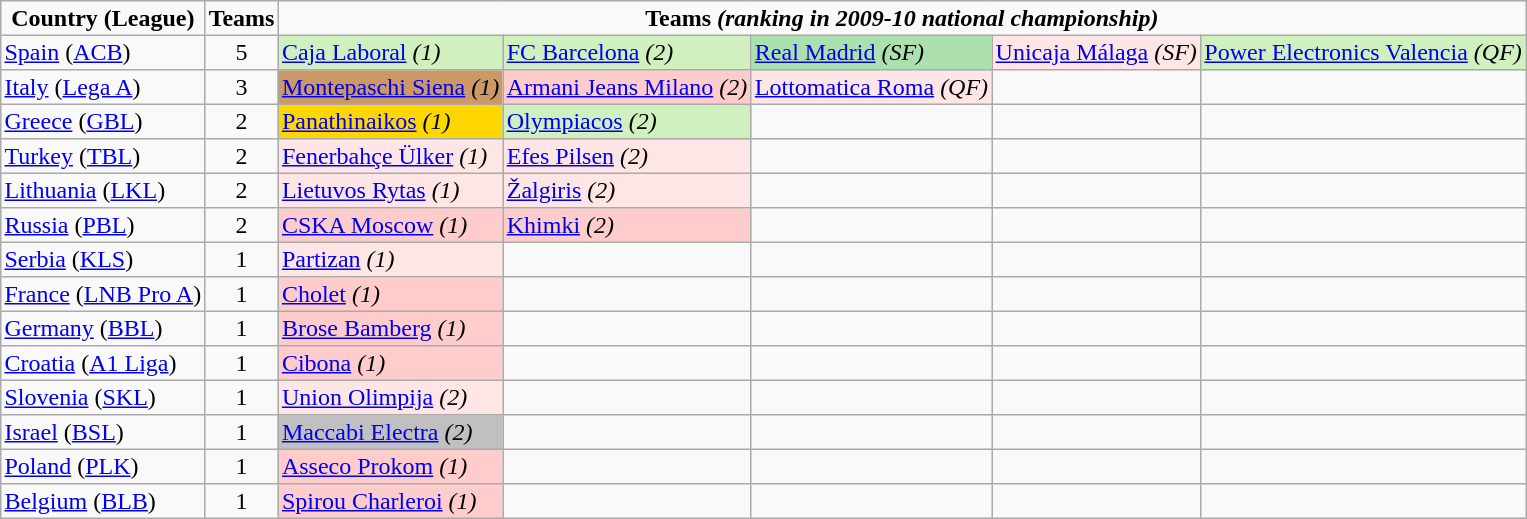<table border="1" cellpadding="2" cellspacing="0" style="margin-left:0.5em;background: #F9F9F9; border: 1px #AAA solid;border-collapse: collapse;">
<tr>
<th rowspan=1>Country (League)</th>
<th rowspan=1>Teams</th>
<th colspan=5>Teams <em>(ranking in 2009-10 national championship)</em></th>
</tr>
<tr>
<td bgcolor=> <a href='#'>Spain</a> (<a href='#'>ACB</a>)</td>
<td align=center>5</td>
<td style="background:#D0F0C0;"><a href='#'>Caja Laboral</a> <em>(1)</em></td>
<td style="background:#D0F0C0;"><a href='#'>FC Barcelona</a> <em>(2)</em></td>
<td style="background:#ACE1AF;"><a href='#'>Real Madrid</a> <em>(SF)</em></td>
<td style="background:#ffe6e6;"><a href='#'>Unicaja Málaga</a> <em>(SF)</em></td>
<td style="background:#D0F0C0;"><a href='#'>Power Electronics Valencia</a> <em>(QF)</em></td>
</tr>
<tr>
<td bgcolor=> <a href='#'>Italy</a> (<a href='#'>Lega A</a>)</td>
<td align=center>3</td>
<td style="background:#CC9966;"><a href='#'>Montepaschi Siena</a> <em>(1)</em></td>
<td style="background: #ffcccc;"><a href='#'>Armani Jeans Milano</a> <em>(2)</em></td>
<td style="background:#ffe6e6;"><a href='#'>Lottomatica Roma</a> <em>(QF)</em></td>
<td></td>
<td></td>
</tr>
<tr>
<td> <a href='#'>Greece</a> (<a href='#'>GBL</a>)</td>
<td align=center>2</td>
<td style="background:gold"><a href='#'>Panathinaikos</a> <em>(1)</em></td>
<td style="background:#D0F0C0;"><a href='#'>Olympiacos</a> <em>(2)</em></td>
<td></td>
<td></td>
<td></td>
</tr>
<tr>
<td bgcolor=> <a href='#'>Turkey</a> (<a href='#'>TBL</a>)</td>
<td align=center>2</td>
<td style="background:#ffe6e6;"><a href='#'>Fenerbahçe Ülker</a> <em>(1)</em></td>
<td style="background:#ffe6e6;"><a href='#'>Efes Pilsen</a> <em>(2)</em></td>
<td></td>
<td></td>
<td></td>
</tr>
<tr>
<td bgcolor=> <a href='#'>Lithuania</a> (<a href='#'>LKL</a>)</td>
<td align=center>2</td>
<td style="background:#ffe6e6;"><a href='#'>Lietuvos Rytas</a> <em>(1)</em></td>
<td style="background:#ffe6e6;"><a href='#'>Žalgiris</a> <em>(2)</em></td>
<td></td>
<td></td>
<td></td>
</tr>
<tr>
<td bgcolor=> <a href='#'>Russia</a> (<a href='#'>PBL</a>)</td>
<td align=center>2</td>
<td style="background: #ffcccc;"><a href='#'>CSKA Moscow</a> <em>(1)</em></td>
<td style="background: #ffcccc;"><a href='#'>Khimki</a> <em>(2)</em></td>
<td></td>
<td></td>
<td></td>
</tr>
<tr>
<td bgcolor=> <a href='#'>Serbia</a> (<a href='#'>KLS</a>)</td>
<td align=center>1</td>
<td style="background:#ffe6e6;"><a href='#'>Partizan</a> <em>(1)</em></td>
<td></td>
<td></td>
<td></td>
<td></td>
</tr>
<tr>
<td bgcolor=> <a href='#'>France</a> (<a href='#'>LNB Pro A</a>)</td>
<td align=center>1</td>
<td style="background: #ffcccc;"><a href='#'>Cholet</a> <em>(1)</em></td>
<td></td>
<td></td>
<td></td>
<td></td>
</tr>
<tr>
<td bgcolor=> <a href='#'>Germany</a> (<a href='#'>BBL</a>)</td>
<td align=center>1</td>
<td style="background: #ffcccc;"><a href='#'>Brose Bamberg</a> <em>(1)</em></td>
<td></td>
<td></td>
<td></td>
<td></td>
</tr>
<tr>
<td bgcolor=> <a href='#'>Croatia</a> (<a href='#'>A1 Liga</a>)</td>
<td align=center>1</td>
<td style="background: #ffcccc;"><a href='#'>Cibona</a> <em>(1)</em></td>
<td></td>
<td></td>
<td></td>
<td></td>
</tr>
<tr>
<td bgcolor=> <a href='#'>Slovenia</a> (<a href='#'>SKL</a>)</td>
<td align=center>1</td>
<td style="background:#ffe6e6;"><a href='#'>Union Olimpija</a> <em>(2)</em></td>
<td></td>
<td></td>
<td></td>
<td></td>
</tr>
<tr>
<td bgcolor=> <a href='#'>Israel</a> (<a href='#'>BSL</a>)</td>
<td align=center>1</td>
<td style="background:silver;"><a href='#'>Maccabi Electra</a> <em>(2)</em></td>
<td></td>
<td></td>
<td></td>
<td></td>
</tr>
<tr>
<td bgcolor=> <a href='#'>Poland</a> (<a href='#'>PLK</a>)</td>
<td align=center>1</td>
<td style="background: #ffcccc;"><a href='#'>Asseco Prokom</a> <em>(1)</em></td>
<td></td>
<td></td>
<td></td>
<td></td>
</tr>
<tr>
<td bgcolor=> <a href='#'>Belgium</a> (<a href='#'>BLB</a>)</td>
<td align=center>1</td>
<td style="background: #ffcccc;"><a href='#'>Spirou Charleroi</a> <em>(1)</em></td>
<td></td>
<td></td>
<td></td>
<td></td>
</tr>
</table>
